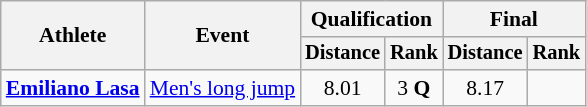<table class=wikitable style="font-size:90%;">
<tr>
<th rowspan=2>Athlete</th>
<th rowspan=2>Event</th>
<th colspan=2>Qualification</th>
<th colspan=2>Final</th>
</tr>
<tr style="font-size:95%">
<th>Distance</th>
<th>Rank</th>
<th>Distance</th>
<th>Rank</th>
</tr>
<tr align=center>
<td align=left><strong><a href='#'>Emiliano Lasa</a></strong></td>
<td align=left rowspan=2><a href='#'>Men's long jump</a></td>
<td>8.01</td>
<td>3 <strong>Q</strong></td>
<td>8.17</td>
<td></td>
</tr>
</table>
